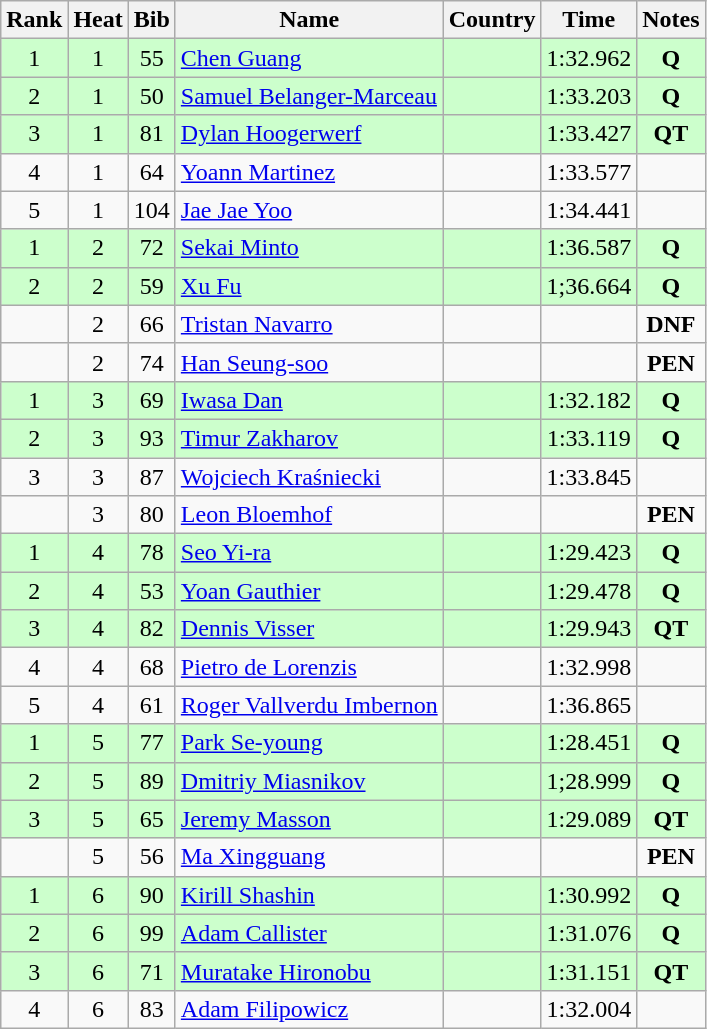<table class="wikitable sortable" style="text-align:center">
<tr>
<th>Rank</th>
<th>Heat</th>
<th>Bib</th>
<th>Name</th>
<th>Country</th>
<th>Time</th>
<th>Notes</th>
</tr>
<tr bgcolor=ccffcc>
<td>1</td>
<td>1</td>
<td>55</td>
<td align=left><a href='#'>Chen Guang</a></td>
<td align=left></td>
<td>1:32.962</td>
<td><strong>Q</strong></td>
</tr>
<tr bgcolor=ccffcc>
<td>2</td>
<td>1</td>
<td>50</td>
<td align=left><a href='#'>Samuel Belanger-Marceau</a></td>
<td align=left></td>
<td>1:33.203</td>
<td><strong>Q</strong></td>
</tr>
<tr bgcolor=ccffcc>
<td>3</td>
<td>1</td>
<td>81</td>
<td align=left><a href='#'>Dylan Hoogerwerf</a></td>
<td align=left></td>
<td>1:33.427</td>
<td><strong>QT</strong></td>
</tr>
<tr>
<td>4</td>
<td>1</td>
<td>64</td>
<td align=left><a href='#'>Yoann Martinez</a></td>
<td align=left></td>
<td>1:33.577</td>
<td></td>
</tr>
<tr>
<td>5</td>
<td>1</td>
<td>104</td>
<td align=left><a href='#'>Jae Jae Yoo</a></td>
<td align=left></td>
<td>1:34.441</td>
<td></td>
</tr>
<tr bgcolor=ccffcc>
<td>1</td>
<td>2</td>
<td>72</td>
<td align=left><a href='#'>Sekai Minto</a></td>
<td align=left></td>
<td>1:36.587</td>
<td><strong>Q</strong></td>
</tr>
<tr bgcolor=ccffcc>
<td>2</td>
<td>2</td>
<td>59</td>
<td align=left><a href='#'>Xu Fu</a></td>
<td align=left></td>
<td>1;36.664</td>
<td><strong>Q</strong></td>
</tr>
<tr>
<td></td>
<td>2</td>
<td>66</td>
<td align=left><a href='#'>Tristan Navarro</a></td>
<td align=left></td>
<td></td>
<td><strong>DNF</strong></td>
</tr>
<tr>
<td></td>
<td>2</td>
<td>74</td>
<td align=left><a href='#'>Han Seung-soo</a></td>
<td align=left></td>
<td></td>
<td><strong>PEN</strong></td>
</tr>
<tr bgcolor=ccffcc>
<td>1</td>
<td>3</td>
<td>69</td>
<td align=left><a href='#'>Iwasa Dan</a></td>
<td align=left></td>
<td>1:32.182</td>
<td><strong>Q</strong></td>
</tr>
<tr bgcolor=ccffcc>
<td>2</td>
<td>3</td>
<td>93</td>
<td align=left><a href='#'>Timur Zakharov</a></td>
<td align=left></td>
<td>1:33.119</td>
<td><strong>Q</strong></td>
</tr>
<tr>
<td>3</td>
<td>3</td>
<td>87</td>
<td align=left><a href='#'>Wojciech Kraśniecki</a></td>
<td align=left></td>
<td>1:33.845</td>
<td></td>
</tr>
<tr>
<td></td>
<td>3</td>
<td>80</td>
<td align=left><a href='#'>Leon Bloemhof</a></td>
<td align=left></td>
<td></td>
<td><strong>PEN</strong></td>
</tr>
<tr bgcolor=ccffcc>
<td>1</td>
<td>4</td>
<td>78</td>
<td align=left><a href='#'>Seo Yi-ra</a></td>
<td align=left></td>
<td>1:29.423</td>
<td><strong>Q</strong></td>
</tr>
<tr bgcolor=ccffcc>
<td>2</td>
<td>4</td>
<td>53</td>
<td align=left><a href='#'>Yoan Gauthier</a></td>
<td align=left></td>
<td>1:29.478</td>
<td><strong>Q</strong></td>
</tr>
<tr bgcolor=ccffcc>
<td>3</td>
<td>4</td>
<td>82</td>
<td align=left><a href='#'>Dennis Visser</a></td>
<td align=left></td>
<td>1:29.943</td>
<td><strong>QT</strong></td>
</tr>
<tr>
<td>4</td>
<td>4</td>
<td>68</td>
<td align=left><a href='#'>Pietro de Lorenzis</a></td>
<td align=left></td>
<td>1:32.998</td>
<td></td>
</tr>
<tr>
<td>5</td>
<td>4</td>
<td>61</td>
<td align=left><a href='#'>Roger Vallverdu Imbernon</a></td>
<td align=left></td>
<td>1:36.865</td>
<td></td>
</tr>
<tr bgcolor=ccffcc>
<td>1</td>
<td>5</td>
<td>77</td>
<td align=left><a href='#'>Park Se-young</a></td>
<td align=left></td>
<td>1:28.451</td>
<td><strong>Q</strong></td>
</tr>
<tr bgcolor=ccffcc>
<td>2</td>
<td>5</td>
<td>89</td>
<td align=left><a href='#'>Dmitriy Miasnikov</a></td>
<td align=left></td>
<td>1;28.999</td>
<td><strong>Q</strong></td>
</tr>
<tr bgcolor=ccffcc>
<td>3</td>
<td>5</td>
<td>65</td>
<td align=left><a href='#'>Jeremy Masson</a></td>
<td align=left></td>
<td>1:29.089</td>
<td><strong>QT</strong></td>
</tr>
<tr>
<td></td>
<td>5</td>
<td>56</td>
<td align=left><a href='#'>Ma Xingguang</a></td>
<td align=left></td>
<td></td>
<td><strong>PEN</strong></td>
</tr>
<tr bgcolor=ccffcc>
<td>1</td>
<td>6</td>
<td>90</td>
<td align=left><a href='#'>Kirill Shashin</a></td>
<td align=left></td>
<td>1:30.992</td>
<td><strong>Q</strong></td>
</tr>
<tr bgcolor=ccffcc>
<td>2</td>
<td>6</td>
<td>99</td>
<td align=left><a href='#'>Adam Callister</a></td>
<td align=left></td>
<td>1:31.076</td>
<td><strong>Q</strong></td>
</tr>
<tr bgcolor=ccffcc>
<td>3</td>
<td>6</td>
<td>71</td>
<td align=left><a href='#'>Muratake Hironobu</a></td>
<td align=left></td>
<td>1:31.151</td>
<td><strong>QT</strong></td>
</tr>
<tr>
<td>4</td>
<td>6</td>
<td>83</td>
<td align=left><a href='#'>Adam Filipowicz</a></td>
<td align=left></td>
<td>1:32.004</td>
<td></td>
</tr>
</table>
